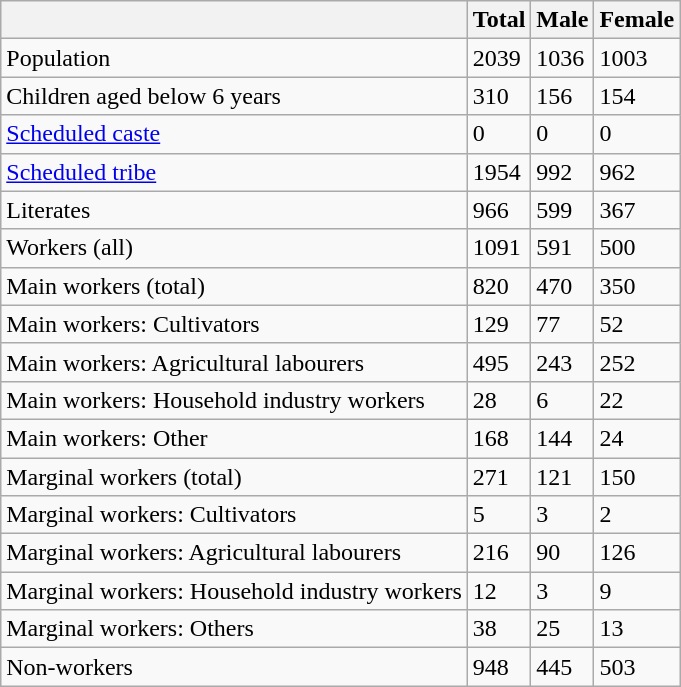<table class="wikitable sortable">
<tr>
<th></th>
<th>Total</th>
<th>Male</th>
<th>Female</th>
</tr>
<tr>
<td>Population</td>
<td>2039</td>
<td>1036</td>
<td>1003</td>
</tr>
<tr>
<td>Children aged below 6 years</td>
<td>310</td>
<td>156</td>
<td>154</td>
</tr>
<tr>
<td><a href='#'>Scheduled caste</a></td>
<td>0</td>
<td>0</td>
<td>0</td>
</tr>
<tr>
<td><a href='#'>Scheduled tribe</a></td>
<td>1954</td>
<td>992</td>
<td>962</td>
</tr>
<tr>
<td>Literates</td>
<td>966</td>
<td>599</td>
<td>367</td>
</tr>
<tr>
<td>Workers (all)</td>
<td>1091</td>
<td>591</td>
<td>500</td>
</tr>
<tr>
<td>Main workers (total)</td>
<td>820</td>
<td>470</td>
<td>350</td>
</tr>
<tr>
<td>Main workers: Cultivators</td>
<td>129</td>
<td>77</td>
<td>52</td>
</tr>
<tr>
<td>Main workers: Agricultural labourers</td>
<td>495</td>
<td>243</td>
<td>252</td>
</tr>
<tr>
<td>Main workers: Household industry workers</td>
<td>28</td>
<td>6</td>
<td>22</td>
</tr>
<tr>
<td>Main workers: Other</td>
<td>168</td>
<td>144</td>
<td>24</td>
</tr>
<tr>
<td>Marginal workers (total)</td>
<td>271</td>
<td>121</td>
<td>150</td>
</tr>
<tr>
<td>Marginal workers: Cultivators</td>
<td>5</td>
<td>3</td>
<td>2</td>
</tr>
<tr>
<td>Marginal workers: Agricultural labourers</td>
<td>216</td>
<td>90</td>
<td>126</td>
</tr>
<tr>
<td>Marginal workers: Household industry workers</td>
<td>12</td>
<td>3</td>
<td>9</td>
</tr>
<tr>
<td>Marginal workers: Others</td>
<td>38</td>
<td>25</td>
<td>13</td>
</tr>
<tr>
<td>Non-workers</td>
<td>948</td>
<td>445</td>
<td>503</td>
</tr>
</table>
